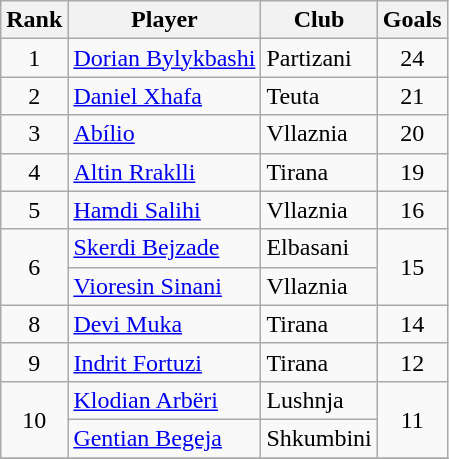<table class="wikitable" style="text-align:center">
<tr>
<th>Rank</th>
<th>Player</th>
<th>Club</th>
<th>Goals</th>
</tr>
<tr>
<td>1</td>
<td align=left> <a href='#'>Dorian Bylykbashi</a></td>
<td align=left>Partizani</td>
<td>24</td>
</tr>
<tr>
<td>2</td>
<td align=left> <a href='#'>Daniel Xhafa</a></td>
<td align=left>Teuta</td>
<td>21</td>
</tr>
<tr>
<td>3</td>
<td align=left> <a href='#'>Abílio</a></td>
<td align=left>Vllaznia</td>
<td>20</td>
</tr>
<tr>
<td>4</td>
<td align=left> <a href='#'>Altin Rraklli</a></td>
<td align=left>Tirana</td>
<td>19</td>
</tr>
<tr>
<td>5</td>
<td align=left> <a href='#'>Hamdi Salihi</a></td>
<td align=left>Vllaznia</td>
<td>16</td>
</tr>
<tr>
<td rowspan=2>6</td>
<td align=left> <a href='#'>Skerdi Bejzade</a></td>
<td align=left>Elbasani</td>
<td rowspan=2>15</td>
</tr>
<tr>
<td align=left> <a href='#'>Vioresin Sinani</a></td>
<td align=left>Vllaznia</td>
</tr>
<tr>
<td>8</td>
<td align=left> <a href='#'>Devi Muka</a></td>
<td align=left>Tirana</td>
<td>14</td>
</tr>
<tr>
<td>9</td>
<td align=left> <a href='#'>Indrit Fortuzi</a></td>
<td align=left>Tirana</td>
<td>12</td>
</tr>
<tr>
<td rowspan=2>10</td>
<td align=left> <a href='#'>Klodian Arbëri</a></td>
<td align=left>Lushnja</td>
<td rowspan=2>11</td>
</tr>
<tr>
<td align=left> <a href='#'>Gentian Begeja</a></td>
<td align=left>Shkumbini</td>
</tr>
<tr>
</tr>
</table>
